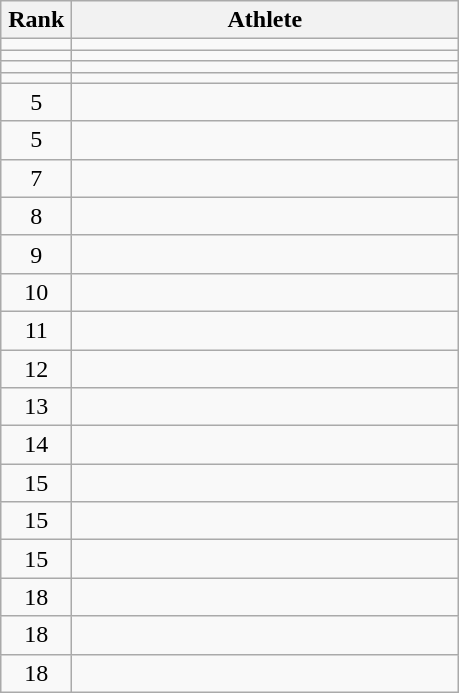<table class="wikitable" style="text-align: center;">
<tr>
<th width=40>Rank</th>
<th width=250>Athlete</th>
</tr>
<tr>
<td></td>
<td align="left"></td>
</tr>
<tr>
<td></td>
<td align="left"></td>
</tr>
<tr>
<td></td>
<td align="left"></td>
</tr>
<tr>
<td></td>
<td align="left"></td>
</tr>
<tr>
<td>5</td>
<td align="left"></td>
</tr>
<tr>
<td>5</td>
<td align="left"></td>
</tr>
<tr>
<td>7</td>
<td align="left"></td>
</tr>
<tr>
<td>8</td>
<td align="left"></td>
</tr>
<tr>
<td>9</td>
<td align="left"></td>
</tr>
<tr>
<td>10</td>
<td align="left"></td>
</tr>
<tr>
<td>11</td>
<td align="left"></td>
</tr>
<tr>
<td>12</td>
<td align="left"></td>
</tr>
<tr>
<td>13</td>
<td align="left"></td>
</tr>
<tr>
<td>14</td>
<td align="left"></td>
</tr>
<tr>
<td>15</td>
<td align="left"></td>
</tr>
<tr>
<td>15</td>
<td align="left"></td>
</tr>
<tr>
<td>15</td>
<td align="left"></td>
</tr>
<tr>
<td>18</td>
<td align="left"></td>
</tr>
<tr>
<td>18</td>
<td align="left"></td>
</tr>
<tr>
<td>18</td>
<td align="left"></td>
</tr>
</table>
